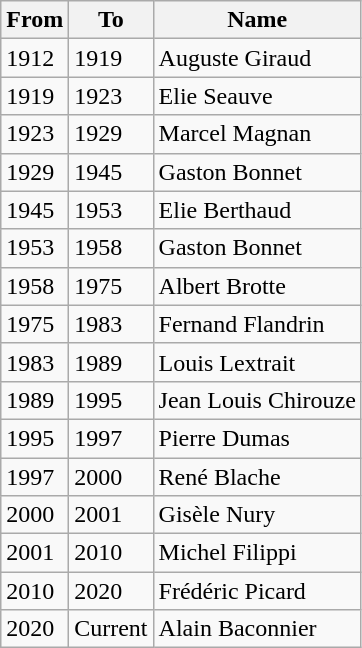<table class="wikitable">
<tr>
<th>From</th>
<th>To</th>
<th>Name</th>
</tr>
<tr>
<td>1912</td>
<td>1919</td>
<td>Auguste Giraud</td>
</tr>
<tr>
<td>1919</td>
<td>1923</td>
<td>Elie Seauve</td>
</tr>
<tr>
<td>1923</td>
<td>1929</td>
<td>Marcel Magnan</td>
</tr>
<tr>
<td>1929</td>
<td>1945</td>
<td>Gaston Bonnet</td>
</tr>
<tr>
<td>1945</td>
<td>1953</td>
<td>Elie Berthaud</td>
</tr>
<tr>
<td>1953</td>
<td>1958</td>
<td>Gaston Bonnet</td>
</tr>
<tr>
<td>1958</td>
<td>1975</td>
<td>Albert Brotte</td>
</tr>
<tr>
<td>1975</td>
<td>1983</td>
<td>Fernand Flandrin</td>
</tr>
<tr>
<td>1983</td>
<td>1989</td>
<td>Louis Lextrait</td>
</tr>
<tr>
<td>1989</td>
<td>1995</td>
<td>Jean Louis Chirouze</td>
</tr>
<tr>
<td>1995</td>
<td>1997</td>
<td>Pierre Dumas</td>
</tr>
<tr>
<td>1997</td>
<td>2000</td>
<td>René Blache</td>
</tr>
<tr>
<td>2000</td>
<td>2001</td>
<td>Gisèle Nury</td>
</tr>
<tr>
<td>2001</td>
<td>2010</td>
<td>Michel Filippi</td>
</tr>
<tr>
<td>2010</td>
<td>2020</td>
<td>Frédéric Picard</td>
</tr>
<tr>
<td>2020</td>
<td>Current</td>
<td>Alain Baconnier</td>
</tr>
</table>
